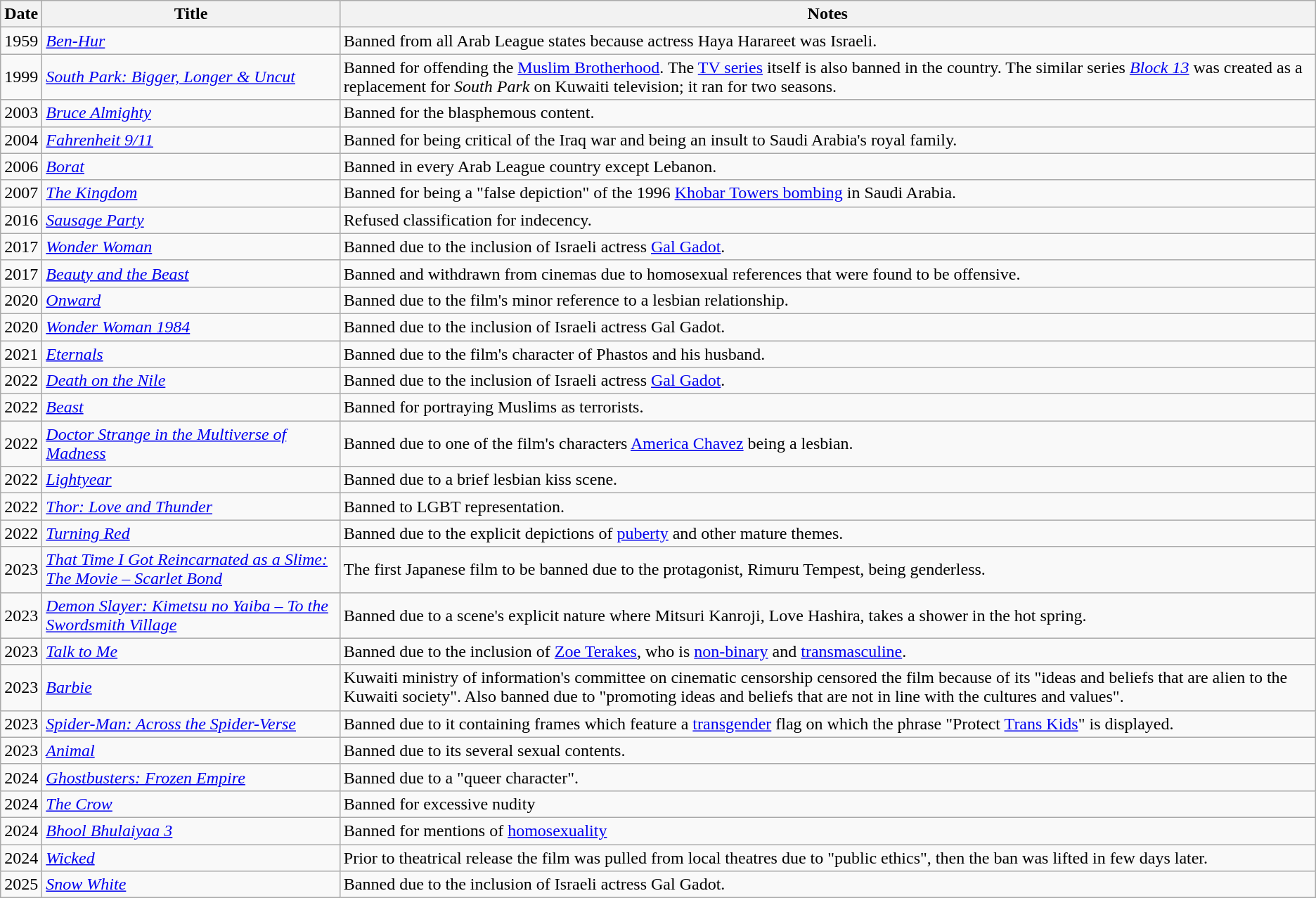<table class="wikitable sortable">
<tr>
<th>Date</th>
<th>Title</th>
<th>Notes</th>
</tr>
<tr>
<td>1959</td>
<td><em><a href='#'>Ben-Hur</a></em></td>
<td>Banned from all Arab League states because actress Haya Harareet was Israeli.</td>
</tr>
<tr>
<td>1999</td>
<td><em><a href='#'>South Park: Bigger, Longer & Uncut</a></em></td>
<td>Banned for offending the <a href='#'>Muslim Brotherhood</a>. The <a href='#'>TV series</a> itself is also banned in the country. The similar series <em><a href='#'>Block 13</a></em> was created as a replacement for <em>South Park</em> on Kuwaiti television; it ran for two seasons.</td>
</tr>
<tr>
<td>2003</td>
<td><em><a href='#'>Bruce Almighty</a></em></td>
<td>Banned for the blasphemous content.</td>
</tr>
<tr>
<td>2004</td>
<td><em><a href='#'>Fahrenheit 9/11</a></em></td>
<td>Banned for being critical of the Iraq war and being an insult to Saudi Arabia's royal family.</td>
</tr>
<tr>
<td>2006</td>
<td><em><a href='#'>Borat</a></em></td>
<td>Banned in every Arab League country except Lebanon.</td>
</tr>
<tr>
<td>2007</td>
<td><em><a href='#'>The Kingdom</a></em></td>
<td>Banned for being a "false depiction" of the 1996 <a href='#'>Khobar Towers bombing</a> in Saudi Arabia.</td>
</tr>
<tr>
<td>2016</td>
<td><em><a href='#'>Sausage Party</a></em></td>
<td>Refused classification for indecency.</td>
</tr>
<tr>
<td>2017</td>
<td><em><a href='#'>Wonder Woman</a></em></td>
<td>Banned due to the inclusion of Israeli actress <a href='#'>Gal Gadot</a>.</td>
</tr>
<tr>
<td>2017</td>
<td><em><a href='#'>Beauty and the Beast</a></em></td>
<td>Banned and withdrawn from cinemas due to homosexual references that were found to be offensive.</td>
</tr>
<tr>
<td>2020</td>
<td><em><a href='#'>Onward</a></em></td>
<td>Banned due to the film's minor reference to a lesbian relationship.</td>
</tr>
<tr>
<td>2020</td>
<td><em><a href='#'>Wonder Woman 1984</a></em></td>
<td>Banned due to the inclusion of Israeli actress Gal Gadot.</td>
</tr>
<tr>
<td>2021</td>
<td><em><a href='#'>Eternals</a></em></td>
<td>Banned due to the film's character of Phastos and his husband.</td>
</tr>
<tr>
<td>2022</td>
<td><em><a href='#'>Death on the Nile</a></em></td>
<td>Banned due to the inclusion of Israeli actress <a href='#'>Gal Gadot</a>.</td>
</tr>
<tr>
<td>2022</td>
<td><em><a href='#'>Beast</a></em></td>
<td>Banned for portraying Muslims as terrorists.</td>
</tr>
<tr>
<td>2022</td>
<td><em><a href='#'>Doctor Strange in the Multiverse of Madness</a></em></td>
<td>Banned due to one of the film's characters <a href='#'>America Chavez</a> being a lesbian.</td>
</tr>
<tr>
<td>2022</td>
<td><em><a href='#'>Lightyear</a></em></td>
<td>Banned due to a brief lesbian kiss scene.</td>
</tr>
<tr>
<td>2022</td>
<td><em><a href='#'>Thor: Love and Thunder</a></em></td>
<td>Banned to LGBT representation.</td>
</tr>
<tr>
<td>2022</td>
<td><em><a href='#'>Turning Red</a></em></td>
<td>Banned due to the explicit depictions of <a href='#'>puberty</a> and other mature themes.</td>
</tr>
<tr>
<td>2023</td>
<td><em><a href='#'>That Time I Got Reincarnated as a Slime: The Movie – Scarlet Bond</a></em></td>
<td>The first Japanese film to be banned due to the protagonist, Rimuru Tempest, being genderless.</td>
</tr>
<tr>
<td>2023</td>
<td><em><a href='#'>Demon Slayer: Kimetsu no Yaiba – To the Swordsmith Village</a></em></td>
<td>Banned due to a scene's explicit nature where Mitsuri Kanroji, Love Hashira, takes a shower in the hot spring.</td>
</tr>
<tr>
<td>2023</td>
<td><em><a href='#'>Talk to Me</a></em></td>
<td>Banned due to the inclusion of <a href='#'>Zoe Terakes</a>, who is <a href='#'>non-binary</a> and <a href='#'>transmasculine</a>.</td>
</tr>
<tr>
<td>2023</td>
<td><em><a href='#'>Barbie</a></em></td>
<td>Kuwaiti ministry of information's committee on cinematic censorship censored the film because of its "ideas and beliefs that are alien to the Kuwaiti society". Also banned due to "promoting ideas and beliefs that are not in line with the cultures and values".</td>
</tr>
<tr>
<td>2023</td>
<td><em><a href='#'>Spider-Man: Across the Spider-Verse</a></em></td>
<td>Banned due to it containing frames which feature a <a href='#'>transgender</a> flag on which the phrase "Protect <a href='#'>Trans Kids</a>" is displayed.</td>
</tr>
<tr>
<td>2023</td>
<td><em><a href='#'>Animal</a></em></td>
<td>Banned due to its several sexual contents.</td>
</tr>
<tr>
<td>2024</td>
<td><em><a href='#'>Ghostbusters: Frozen Empire</a></em></td>
<td>Banned due to a "queer character".</td>
</tr>
<tr>
<td>2024</td>
<td><em><a href='#'>The Crow</a></em></td>
<td>Banned for excessive nudity</td>
</tr>
<tr>
<td>2024</td>
<td><em><a href='#'>Bhool Bhulaiyaa 3</a></em></td>
<td>Banned for mentions of <a href='#'>homosexuality</a></td>
</tr>
<tr>
<td>2024</td>
<td><a href='#'><em>Wicked</em></a></td>
<td>Prior to theatrical release the film was pulled from local theatres due to "public ethics", then the ban was lifted in few days later.</td>
</tr>
<tr>
<td>2025</td>
<td><em><a href='#'>Snow White</a></em></td>
<td>Banned due to the inclusion of Israeli actress Gal Gadot.</td>
</tr>
</table>
